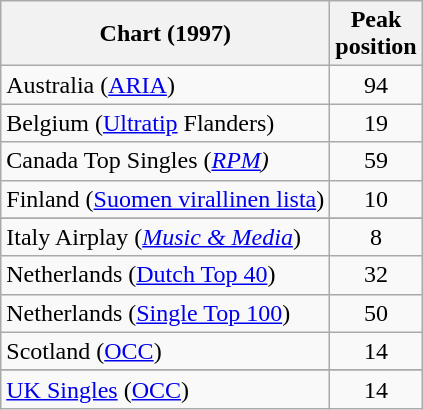<table class="wikitable sortable">
<tr>
<th>Chart (1997)</th>
<th>Peak<br>position</th>
</tr>
<tr>
<td align="left">Australia (<a href='#'>ARIA</a>)</td>
<td align="center">94</td>
</tr>
<tr>
<td align="left">Belgium (<a href='#'>Ultratip</a> Flanders)</td>
<td align="center">19</td>
</tr>
<tr>
<td align="left">Canada Top Singles (<em><a href='#'>RPM</a>)</em></td>
<td align="center">59</td>
</tr>
<tr>
<td align="left">Finland (<a href='#'>Suomen virallinen lista</a>)</td>
<td align="center">10</td>
</tr>
<tr>
</tr>
<tr>
<td>Italy Airplay (<em><a href='#'>Music & Media</a></em>)</td>
<td align="center">8</td>
</tr>
<tr>
<td align="left">Netherlands (<a href='#'>Dutch Top 40</a>)</td>
<td align="center">32</td>
</tr>
<tr>
<td align="left">Netherlands (<a href='#'>Single Top 100</a>)</td>
<td align="center">50</td>
</tr>
<tr>
<td align="left">Scotland (<a href='#'>OCC</a>)</td>
<td align="center">14</td>
</tr>
<tr>
</tr>
<tr>
<td align="left"><a href='#'>UK Singles</a> (<a href='#'>OCC</a>)</td>
<td align="center">14</td>
</tr>
</table>
